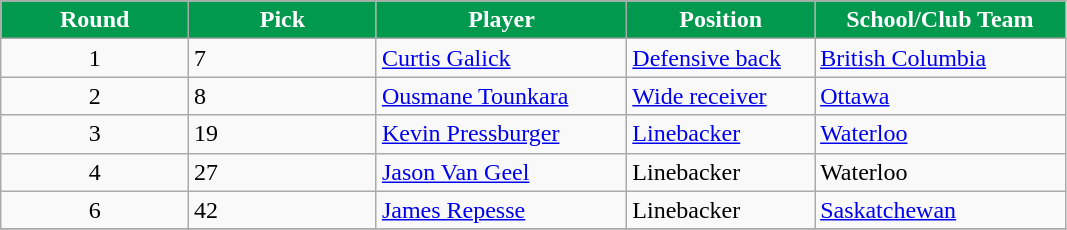<table class="wikitable sortable sortable">
<tr>
<th style="background:#00994D;color:white;" width="15%">Round</th>
<th style="background:#00994D;color:white;" width="15%">Pick</th>
<th style="background:#00994D;color:white;" width="20%">Player</th>
<th style="background:#00994D;color:white;" width="15%">Position</th>
<th style="background:#00994D;color:white;" width="20%">School/Club Team</th>
</tr>
<tr>
<td align=center>1</td>
<td>7</td>
<td><a href='#'>Curtis Galick</a></td>
<td><a href='#'>Defensive back</a></td>
<td><a href='#'>British Columbia</a></td>
</tr>
<tr>
<td align=center>2</td>
<td>8</td>
<td><a href='#'>Ousmane Tounkara</a></td>
<td><a href='#'>Wide receiver</a></td>
<td><a href='#'>Ottawa</a></td>
</tr>
<tr>
<td align=center>3</td>
<td>19</td>
<td><a href='#'>Kevin Pressburger</a></td>
<td><a href='#'>Linebacker</a></td>
<td><a href='#'>Waterloo</a></td>
</tr>
<tr>
<td align=center>4</td>
<td>27</td>
<td><a href='#'>Jason Van Geel</a></td>
<td>Linebacker</td>
<td>Waterloo</td>
</tr>
<tr>
<td align=center>6</td>
<td>42</td>
<td><a href='#'>James Repesse</a></td>
<td>Linebacker</td>
<td><a href='#'>Saskatchewan</a></td>
</tr>
<tr>
</tr>
</table>
